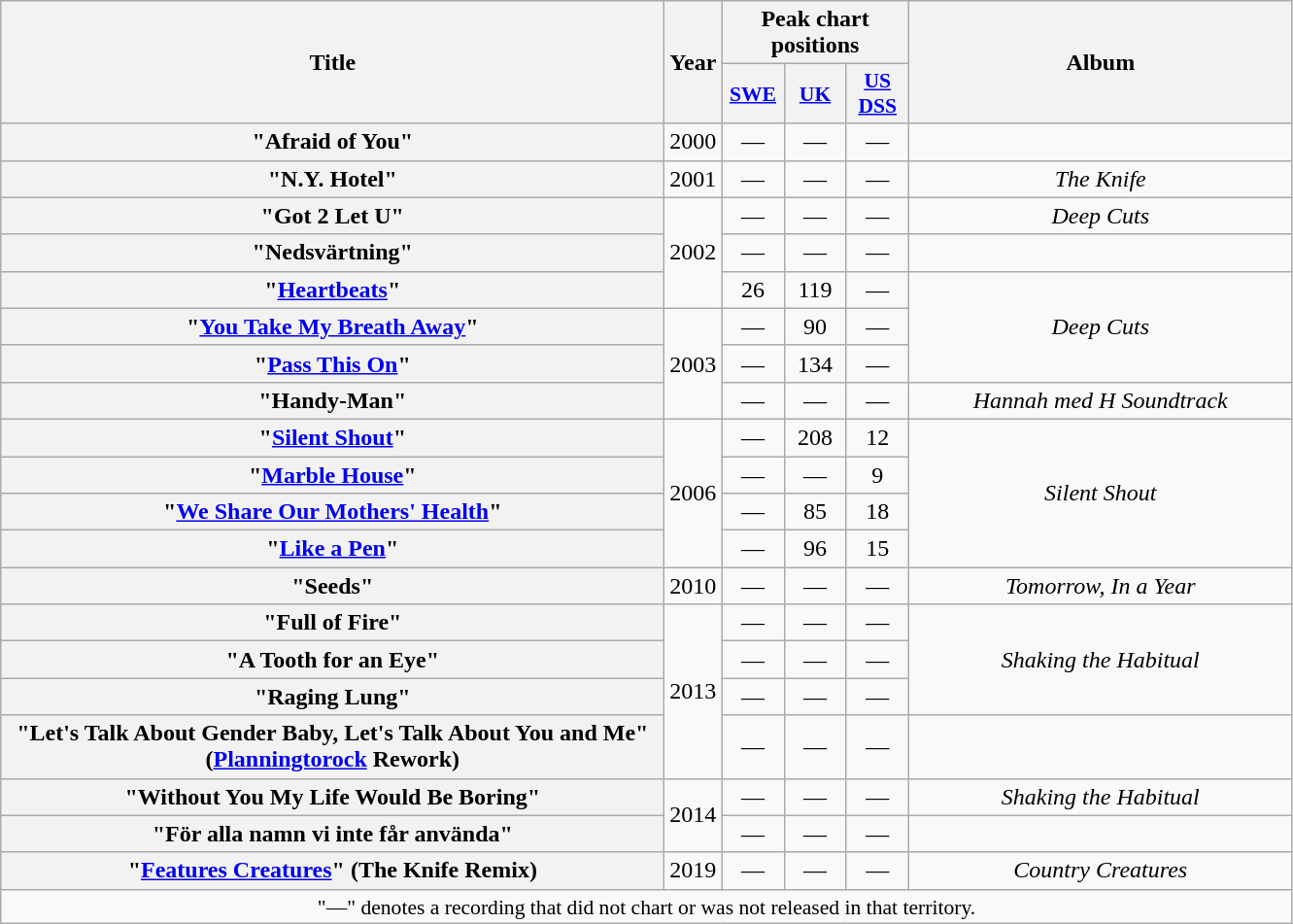<table class="wikitable plainrowheaders" style="text-align:center;">
<tr>
<th scope="col" rowspan="2" style="width:28em;">Title</th>
<th scope="col" rowspan="2" style="width:1em;">Year</th>
<th scope="col" colspan="3">Peak chart positions</th>
<th scope="col" rowspan="2" style="width:16em;">Album</th>
</tr>
<tr>
<th scope="col" style="width:2.5em;font-size:90%;"><a href='#'>SWE</a><br></th>
<th scope="col" style="width:2.5em;font-size:90%;"><a href='#'>UK</a><br></th>
<th scope="col" style="width:2.5em;font-size:90%;"><a href='#'>US<br>DSS</a><br></th>
</tr>
<tr>
<th scope="row">"Afraid of You"</th>
<td>2000</td>
<td>—</td>
<td>—</td>
<td>—</td>
<td></td>
</tr>
<tr>
<th scope="row">"N.Y. Hotel"</th>
<td>2001</td>
<td>—</td>
<td>—</td>
<td>—</td>
<td><em>The Knife</em></td>
</tr>
<tr>
<th scope="row">"Got 2 Let U"</th>
<td rowspan="3">2002</td>
<td>—</td>
<td>—</td>
<td>—</td>
<td><em>Deep Cuts</em></td>
</tr>
<tr>
<th scope="row">"Nedsvärtning"</th>
<td>—</td>
<td>—</td>
<td>—</td>
<td></td>
</tr>
<tr>
<th scope="row">"<a href='#'>Heartbeats</a>"</th>
<td>26</td>
<td>119</td>
<td>—</td>
<td rowspan="3"><em>Deep Cuts</em></td>
</tr>
<tr>
<th scope="row">"<a href='#'>You Take My Breath Away</a>"</th>
<td rowspan="3">2003</td>
<td>—</td>
<td>90</td>
<td>—</td>
</tr>
<tr>
<th scope="row">"<a href='#'>Pass This On</a>"</th>
<td>—</td>
<td>134</td>
<td>—</td>
</tr>
<tr>
<th scope="row">"Handy-Man"</th>
<td>—</td>
<td>—</td>
<td>—</td>
<td><em>Hannah med H Soundtrack</em></td>
</tr>
<tr>
<th scope="row">"<a href='#'>Silent Shout</a>"</th>
<td rowspan="4">2006</td>
<td>—</td>
<td>208</td>
<td>12</td>
<td rowspan="4"><em>Silent Shout</em></td>
</tr>
<tr>
<th scope="row">"<a href='#'>Marble House</a>"</th>
<td>—</td>
<td>—</td>
<td>9</td>
</tr>
<tr>
<th scope="row">"<a href='#'>We Share Our Mothers' Health</a>"</th>
<td>—</td>
<td>85</td>
<td>18</td>
</tr>
<tr>
<th scope="row">"<a href='#'>Like a Pen</a>"</th>
<td>—</td>
<td>96</td>
<td>15</td>
</tr>
<tr>
<th scope="row">"Seeds"<br></th>
<td>2010</td>
<td>—</td>
<td>—</td>
<td>—</td>
<td><em>Tomorrow, In a Year</em></td>
</tr>
<tr>
<th scope="row">"Full of Fire"</th>
<td rowspan="4">2013</td>
<td>—</td>
<td>—</td>
<td>—</td>
<td rowspan="3"><em>Shaking the Habitual</em></td>
</tr>
<tr>
<th scope="row">"A Tooth for an Eye"</th>
<td>—</td>
<td>—</td>
<td>—</td>
</tr>
<tr>
<th scope="row">"Raging Lung"</th>
<td>—</td>
<td>—</td>
<td>—</td>
</tr>
<tr>
<th scope="row">"Let's Talk About Gender Baby, Let's Talk About You and Me"<br>(<a href='#'>Planningtorock</a> Rework)</th>
<td>—</td>
<td>—</td>
<td>—</td>
<td></td>
</tr>
<tr>
<th scope="row">"Without You My Life Would Be Boring"</th>
<td rowspan="2">2014</td>
<td>—</td>
<td>—</td>
<td>—</td>
<td><em>Shaking the Habitual</em></td>
</tr>
<tr>
<th scope="row">"För alla namn vi inte får använda"<br></th>
<td>—</td>
<td>—</td>
<td>—</td>
<td></td>
</tr>
<tr>
<th scope="row">"<a href='#'>Features Creatures</a>" (The Knife Remix)<br></th>
<td>2019</td>
<td>—</td>
<td>—</td>
<td>—</td>
<td><em>Country Creatures</em></td>
</tr>
<tr>
<td colspan="6" style="font-size:90%">"—" denotes a recording that did not chart or was not released in that territory.</td>
</tr>
</table>
